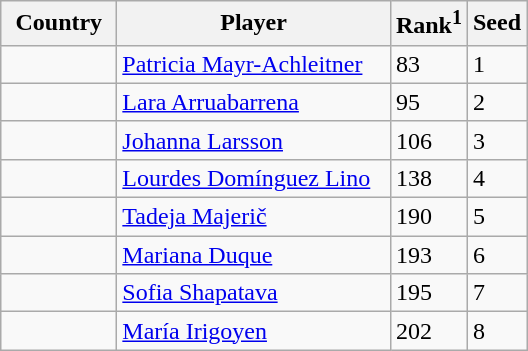<table class="sortable wikitable">
<tr>
<th width="70">Country</th>
<th width="175">Player</th>
<th>Rank<sup>1</sup></th>
<th>Seed</th>
</tr>
<tr>
<td></td>
<td><a href='#'>Patricia Mayr-Achleitner</a></td>
<td>83</td>
<td>1</td>
</tr>
<tr>
<td></td>
<td><a href='#'>Lara Arruabarrena</a></td>
<td>95</td>
<td>2</td>
</tr>
<tr>
<td></td>
<td><a href='#'>Johanna Larsson</a></td>
<td>106</td>
<td>3</td>
</tr>
<tr>
<td></td>
<td><a href='#'>Lourdes Domínguez Lino</a></td>
<td>138</td>
<td>4</td>
</tr>
<tr>
<td></td>
<td><a href='#'>Tadeja Majerič</a></td>
<td>190</td>
<td>5</td>
</tr>
<tr>
<td></td>
<td><a href='#'>Mariana Duque</a></td>
<td>193</td>
<td>6</td>
</tr>
<tr>
<td></td>
<td><a href='#'>Sofia Shapatava</a></td>
<td>195</td>
<td>7</td>
</tr>
<tr>
<td></td>
<td><a href='#'>María Irigoyen</a></td>
<td>202</td>
<td>8</td>
</tr>
</table>
